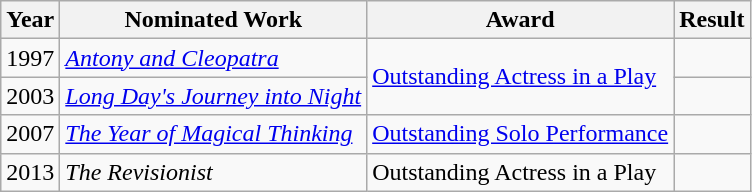<table class="wikitable">
<tr>
<th>Year</th>
<th>Nominated Work</th>
<th>Award</th>
<th>Result</th>
</tr>
<tr>
<td>1997</td>
<td><em><a href='#'>Antony and Cleopatra</a></em></td>
<td rowspan=2><a href='#'>Outstanding Actress in a Play</a></td>
<td></td>
</tr>
<tr>
<td>2003</td>
<td><em><a href='#'>Long Day's Journey into Night</a></em></td>
<td></td>
</tr>
<tr>
<td>2007</td>
<td><em><a href='#'>The Year of Magical Thinking</a></em></td>
<td><a href='#'>Outstanding Solo Performance</a></td>
<td></td>
</tr>
<tr>
<td>2013</td>
<td><em>The Revisionist</em></td>
<td>Outstanding Actress in a Play</td>
<td></td>
</tr>
</table>
